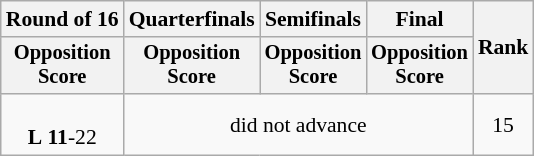<table class=wikitable style="font-size:90%">
<tr>
<th>Round of 16</th>
<th>Quarterfinals</th>
<th>Semifinals</th>
<th>Final</th>
<th rowspan=2>Rank</th>
</tr>
<tr style="font-size:95%">
<th>Opposition<br>Score</th>
<th>Opposition<br>Score</th>
<th>Opposition<br>Score</th>
<th>Opposition<br>Score</th>
</tr>
<tr align=center>
<td><br><strong>L</strong>  <strong>11</strong>-22</td>
<td colspan=3>did not advance</td>
<td>15</td>
</tr>
</table>
